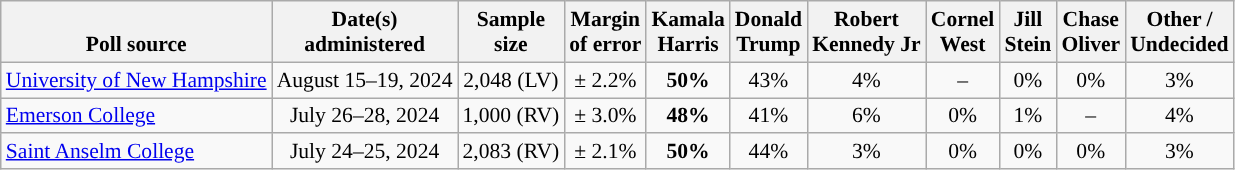<table class="wikitable sortable mw-datatable" style="font-size:90%;text-align:center;line-height:17px">
<tr valign=bottom>
<th>Poll source</th>
<th>Date(s)<br>administered</th>
<th>Sample<br>size</th>
<th>Margin<br>of error</th>
<th class="unsortable">Kamala<br>Harris<br></th>
<th class="unsortable">Donald<br>Trump<br></th>
<th class="unsortable">Robert<br>Kennedy Jr<br></th>
<th class="unsortable">Cornel<br>West<br></th>
<th class="unsortable">Jill<br>Stein<br></th>
<th class="unsortable">Chase<br>Oliver<br></th>
<th class="unsortable">Other /<br>Undecided</th>
</tr>
<tr>
<td style="text-align:left;"><a href='#'>University of New Hampshire</a></td>
<td data-sort-value="2024-08-19">August 15–19, 2024</td>
<td>2,048 (LV)</td>
<td>± 2.2%</td>
<td style="color:black;background-color:"><strong>50%</strong></td>
<td>43%</td>
<td>4%</td>
<td>–</td>
<td>0%</td>
<td>0%</td>
<td>3%</td>
</tr>
<tr>
<td style="text-align:left;"><a href='#'>Emerson College</a></td>
<td data-sort-value="2024-07-28">July 26–28, 2024</td>
<td>1,000 (RV)</td>
<td>± 3.0%</td>
<td style="color:black;background-color:"><strong>48%</strong></td>
<td>41%</td>
<td>6%</td>
<td>0%</td>
<td>1%</td>
<td>–</td>
<td>4%</td>
</tr>
<tr>
<td style="text-align:left;"><a href='#'>Saint Anselm College</a></td>
<td data-sort-value="2024-07-25">July 24–25, 2024</td>
<td>2,083 (RV)</td>
<td>± 2.1%</td>
<td style="color:black;background-color:"><strong>50%</strong></td>
<td>44%</td>
<td>3%</td>
<td>0%</td>
<td>0%</td>
<td>0%</td>
<td>3%</td>
</tr>
</table>
